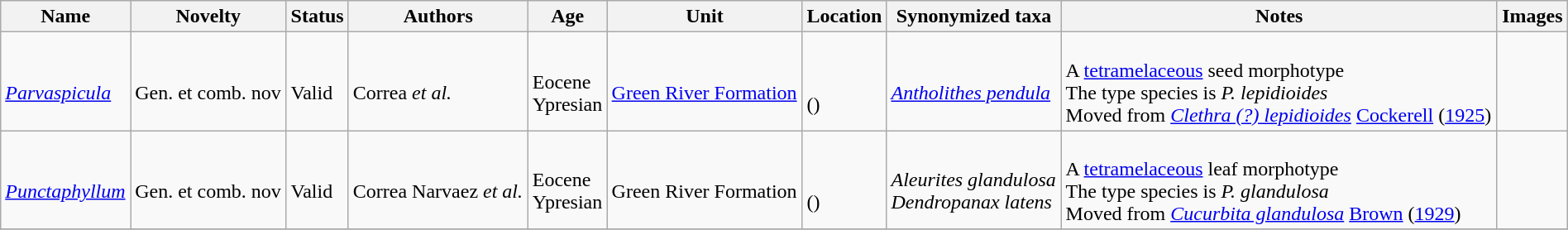<table class="wikitable sortable" align="center" width="100%">
<tr>
<th>Name</th>
<th>Novelty</th>
<th>Status</th>
<th>Authors</th>
<th>Age</th>
<th>Unit</th>
<th>Location</th>
<th>Synonymized taxa</th>
<th>Notes</th>
<th>Images</th>
</tr>
<tr>
<td><br><em><a href='#'>Parvaspicula</a></em></td>
<td><br>Gen. et comb. nov</td>
<td><br>Valid</td>
<td><br>Correa <em>et al.</em></td>
<td><br>Eocene<br>Ypresian</td>
<td><br><a href='#'>Green River Formation</a></td>
<td><br><br>()</td>
<td><br><em><a href='#'>Antholithes pendula</a></em> </td>
<td><br>A <a href='#'>tetramelaceous</a> seed morphotype<br> The type species is <em>P. lepidioides</em><br> Moved from <em><a href='#'>Clethra (?) lepidioides</a></em> <a href='#'>Cockerell</a> (<a href='#'>1925</a>)</td>
<td></td>
</tr>
<tr>
<td><br><em><a href='#'>Punctaphyllum</a></em></td>
<td><br>Gen. et comb. nov</td>
<td><br>Valid</td>
<td><br>Correa Narvaez <em>et al.</em></td>
<td><br>Eocene<br>Ypresian</td>
<td><br>Green River Formation</td>
<td><br><br>()</td>
<td><br><em>Aleurites glandulosa</em> <br>
<em>Dendropanax latens</em> </td>
<td><br>A <a href='#'>tetramelaceous</a> leaf morphotype<br> The type species is <em>P. glandulosa</em><br> Moved from <em><a href='#'>Cucurbita glandulosa</a></em> <a href='#'>Brown</a> (<a href='#'>1929</a>)</td>
<td></td>
</tr>
<tr>
</tr>
</table>
